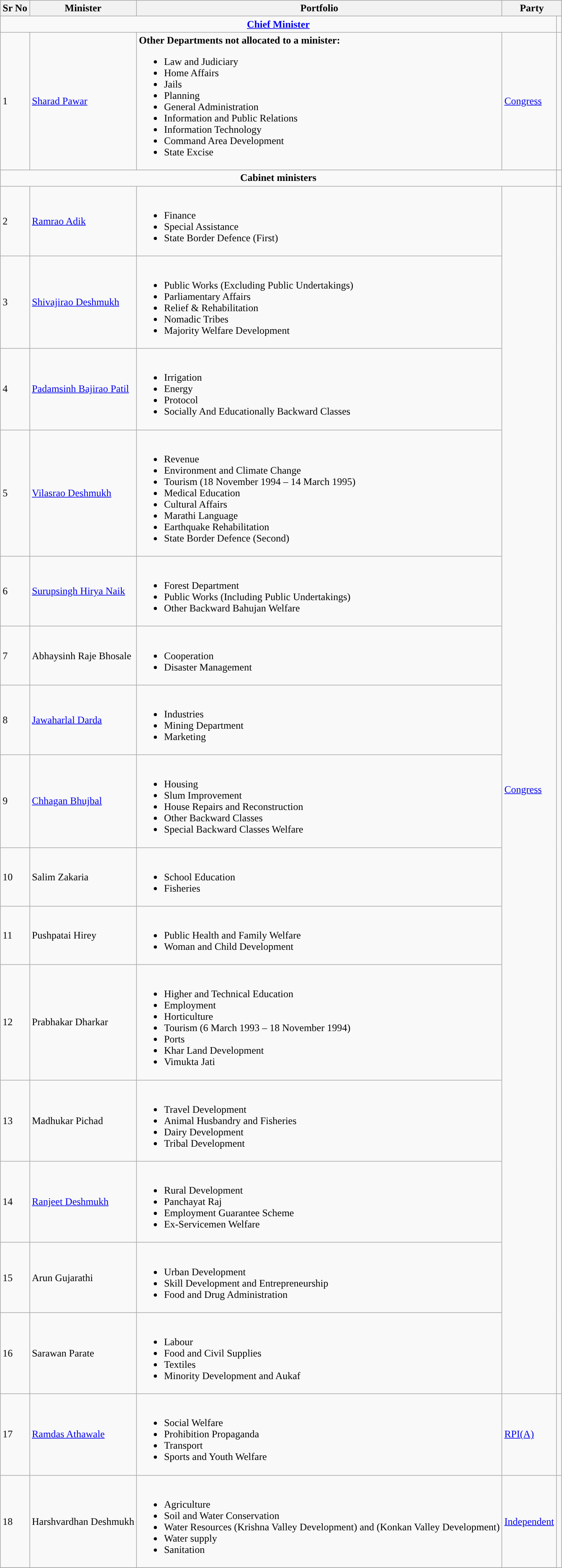<table class="wikitable sortable">
<tr>
<th>Sr No</th>
<th>Minister</th>
<th>Portfolio</th>
<th colspan="2" scope="col">Party</th>
</tr>
<tr>
<td colspan=4 style="text-align:center;"><strong><a href='#'>Chief Minister</a></strong></td>
</tr>
<tr>
<td>1</td>
<td><a href='#'>Sharad Pawar</a></td>
<td><strong>Other Departments not allocated to a minister:</strong><br><ul><li>Law and Judiciary</li><li>Home Affairs</li><li>Jails</li><li>Planning</li><li>General Administration</li><li>Information and Public Relations</li><li>Information Technology</li><li>Command Area Development</li><li>State Excise</li></ul></td>
<td rowspan=1><a href='#'>Congress</a></td>
<td rowspan=1 style="width:1px; background-color: "></td>
</tr>
<tr>
<td colspan=4 style="text-align:center;"><strong>Cabinet ministers</strong></td>
</tr>
<tr>
<td>2</td>
<td><a href='#'>Ramrao Adik</a></td>
<td><br><ul><li>Finance</li><li>Special Assistance</li><li>State Border Defence (First)</li></ul></td>
<td rowspan=15><a href='#'>Congress</a></td>
<td rowspan=15 style="width:1px; background-color: "></td>
</tr>
<tr>
<td>3</td>
<td><a href='#'>Shivajirao Deshmukh</a></td>
<td><br><ul><li>Public Works (Excluding Public Undertakings)</li><li>Parliamentary Affairs</li><li>Relief & Rehabilitation</li><li>Nomadic Tribes</li><li>Majority Welfare Development</li></ul></td>
</tr>
<tr>
<td>4</td>
<td><a href='#'>Padamsinh Bajirao Patil</a></td>
<td><br><ul><li>Irrigation</li><li>Energy</li><li>Protocol</li><li>Socially And Educationally Backward Classes</li></ul></td>
</tr>
<tr>
<td>5</td>
<td><a href='#'>Vilasrao Deshmukh</a></td>
<td><br><ul><li>Revenue</li><li>Environment and Climate Change</li><li>Tourism (18 November 1994 – 14 March 1995)</li><li>Medical Education</li><li>Cultural Affairs</li><li>Marathi Language</li><li>Earthquake Rehabilitation</li><li>State Border Defence (Second)</li></ul></td>
</tr>
<tr>
<td>6</td>
<td><a href='#'>Surupsingh Hirya Naik</a></td>
<td><br><ul><li>Forest Department</li><li>Public Works (Including Public Undertakings)</li><li>Other Backward Bahujan Welfare</li></ul></td>
</tr>
<tr>
<td>7</td>
<td>Abhaysinh Raje Bhosale</td>
<td><br><ul><li>Cooperation</li><li>Disaster Management</li></ul></td>
</tr>
<tr>
<td>8</td>
<td><a href='#'>Jawaharlal Darda</a></td>
<td><br><ul><li>Industries</li><li>Mining Department</li><li>Marketing</li></ul></td>
</tr>
<tr>
<td>9</td>
<td><a href='#'>Chhagan Bhujbal</a></td>
<td><br><ul><li>Housing</li><li>Slum Improvement</li><li>House Repairs and Reconstruction</li><li>Other Backward Classes</li><li>Special Backward Classes Welfare</li></ul></td>
</tr>
<tr>
<td>10</td>
<td>Salim Zakaria</td>
<td><br><ul><li>School Education</li><li>Fisheries</li></ul></td>
</tr>
<tr>
<td>11</td>
<td>Pushpatai Hirey</td>
<td><br><ul><li>Public Health and Family Welfare</li><li>Woman and Child Development</li></ul></td>
</tr>
<tr>
<td>12</td>
<td>Prabhakar Dharkar</td>
<td><br><ul><li>Higher and Technical Education</li><li>Employment</li><li>Horticulture</li><li>Tourism (6 March 1993 – 18 November 1994)</li><li>Ports</li><li>Khar Land Development</li><li>Vimukta Jati</li></ul></td>
</tr>
<tr>
<td>13</td>
<td>Madhukar Pichad</td>
<td><br><ul><li>Travel Development</li><li>Animal Husbandry and Fisheries</li><li>Dairy Development</li><li>Tribal Development</li></ul></td>
</tr>
<tr>
<td>14</td>
<td><a href='#'>Ranjeet Deshmukh</a></td>
<td><br><ul><li>Rural Development</li><li>Panchayat Raj</li><li>Employment Guarantee Scheme</li><li>Ex-Servicemen Welfare</li></ul></td>
</tr>
<tr>
<td>15</td>
<td>Arun Gujarathi</td>
<td><br><ul><li>Urban Development</li><li>Skill Development and Entrepreneurship</li><li>Food and Drug Administration</li></ul></td>
</tr>
<tr>
<td>16</td>
<td>Sarawan Parate</td>
<td><br><ul><li>Labour</li><li>Food and Civil Supplies</li><li>Textiles</li><li>Minority Development and Aukaf</li></ul></td>
</tr>
<tr>
<td>17</td>
<td><a href='#'>Ramdas Athawale</a></td>
<td><br><ul><li>Social Welfare</li><li>Prohibition Propaganda</li><li>Transport</li><li>Sports and Youth Welfare</li></ul></td>
<td rowspan=1><a href='#'>RPI(A)</a></td>
<td rowspan=1 style="width:1px; background-color: "></td>
</tr>
<tr>
<td>18</td>
<td>Harshvardhan Deshmukh</td>
<td><br><ul><li>Agriculture</li><li>Soil and Water Conservation</li><li>Water Resources (Krishna Valley Development) and (Konkan Valley Development)</li><li>Water supply</li><li>Sanitation</li></ul></td>
<td rowspan=1><a href='#'>Independent</a></td>
<td rowspan=11 style="width:1px; background-color: "></td>
</tr>
<tr>
</tr>
</table>
